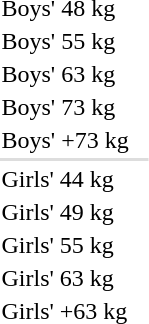<table>
<tr>
<td rowspan=2>Boys' 48 kg</td>
<td rowspan=2></td>
<td rowspan=2></td>
<td></td>
</tr>
<tr>
<td></td>
</tr>
<tr>
<td rowspan=2>Boys' 55 kg</td>
<td rowspan=2></td>
<td rowspan=2></td>
<td></td>
</tr>
<tr>
<td></td>
</tr>
<tr>
<td rowspan=2>Boys' 63 kg</td>
<td rowspan=2></td>
<td rowspan=2></td>
<td></td>
</tr>
<tr>
<td></td>
</tr>
<tr>
<td rowspan=2>Boys' 73 kg</td>
<td rowspan=2></td>
<td rowspan=2></td>
<td></td>
</tr>
<tr>
<td></td>
</tr>
<tr>
<td rowspan=2 nowrap>Boys' +73 kg</td>
<td rowspan=2></td>
<td rowspan=2></td>
<td></td>
</tr>
<tr>
<td></td>
</tr>
<tr bgcolor=#dddddd>
<td colspan=4></td>
</tr>
<tr>
<td rowspan=2>Girls' 44 kg</td>
<td rowspan=2></td>
<td rowspan=2></td>
<td></td>
</tr>
<tr>
<td></td>
</tr>
<tr>
<td rowspan=2>Girls' 49 kg</td>
<td rowspan=2></td>
<td rowspan=2></td>
<td></td>
</tr>
<tr>
<td></td>
</tr>
<tr>
<td rowspan=2>Girls' 55 kg</td>
<td rowspan=2></td>
<td rowspan=2></td>
<td></td>
</tr>
<tr>
<td></td>
</tr>
<tr>
<td rowspan=2>Girls' 63 kg</td>
<td rowspan=2 nowrap></td>
<td rowspan=2 nowrap></td>
<td></td>
</tr>
<tr>
<td nowrap></td>
</tr>
<tr>
<td rowspan=2>Girls' +63 kg</td>
<td rowspan=2></td>
<td rowspan=2></td>
<td></td>
</tr>
<tr>
<td></td>
</tr>
</table>
